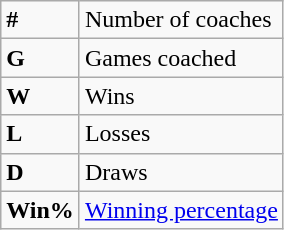<table class="wikitable">
<tr>
<td><strong>#</strong></td>
<td>Number of coaches</td>
</tr>
<tr>
<td><strong>G</strong></td>
<td>Games coached</td>
</tr>
<tr>
<td><strong>W</strong></td>
<td>Wins</td>
</tr>
<tr>
<td><strong>L</strong></td>
<td>Losses</td>
</tr>
<tr>
<td><strong>D</strong></td>
<td>Draws</td>
</tr>
<tr>
<td><strong>Win%</strong></td>
<td><a href='#'>Winning percentage</a></td>
</tr>
</table>
